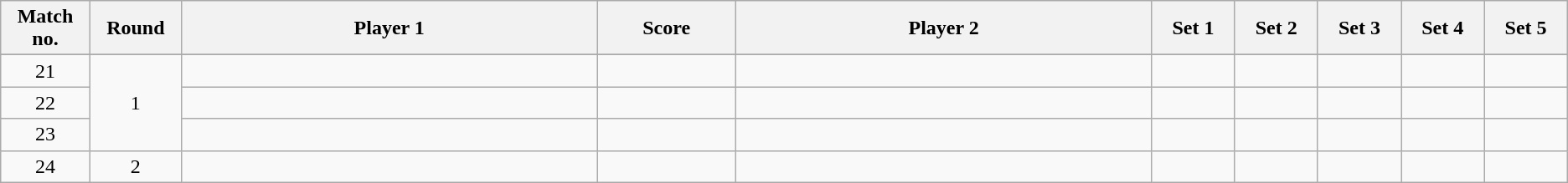<table class="wikitable" style="text-align: center;">
<tr>
<th width="2%">Match no.</th>
<th width="2%">Round</th>
<th width="15%">Player 1</th>
<th width="5%">Score</th>
<th width="15%">Player 2</th>
<th width="3%">Set 1</th>
<th width="3%">Set 2</th>
<th width="3%">Set 3</th>
<th width="3%">Set 4</th>
<th width="3%">Set 5</th>
</tr>
<tr>
</tr>
<tr style=text-align:center;>
<td>21</td>
<td rowspan=3>1</td>
<td></td>
<td></td>
<td></td>
<td></td>
<td></td>
<td></td>
<td></td>
<td></td>
</tr>
<tr style=text-align:center;>
<td>22</td>
<td></td>
<td></td>
<td></td>
<td></td>
<td></td>
<td></td>
<td></td>
<td></td>
</tr>
<tr style=text-align:center;>
<td>23</td>
<td></td>
<td></td>
<td></td>
<td></td>
<td></td>
<td></td>
<td></td>
<td></td>
</tr>
<tr style=text-align:center;>
<td>24</td>
<td>2</td>
<td></td>
<td></td>
<td></td>
<td></td>
<td></td>
<td></td>
<td></td>
<td></td>
</tr>
</table>
